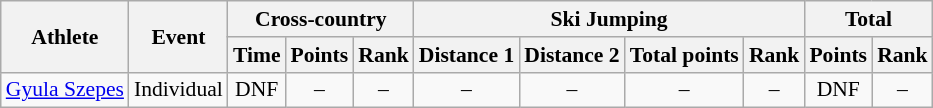<table class="wikitable" style="font-size:90%">
<tr>
<th rowspan="2">Athlete</th>
<th rowspan="2">Event</th>
<th colspan="3">Cross-country</th>
<th colspan="4">Ski Jumping</th>
<th colspan="2">Total</th>
</tr>
<tr>
<th>Time</th>
<th>Points</th>
<th>Rank</th>
<th>Distance 1</th>
<th>Distance 2</th>
<th>Total points</th>
<th>Rank</th>
<th>Points</th>
<th>Rank</th>
</tr>
<tr>
<td><a href='#'>Gyula Szepes</a></td>
<td>Individual</td>
<td align="center">DNF</td>
<td align="center">–</td>
<td align="center">–</td>
<td align="center">–</td>
<td align="center">–</td>
<td align="center">–</td>
<td align="center">–</td>
<td align="center">DNF</td>
<td align="center">–</td>
</tr>
</table>
